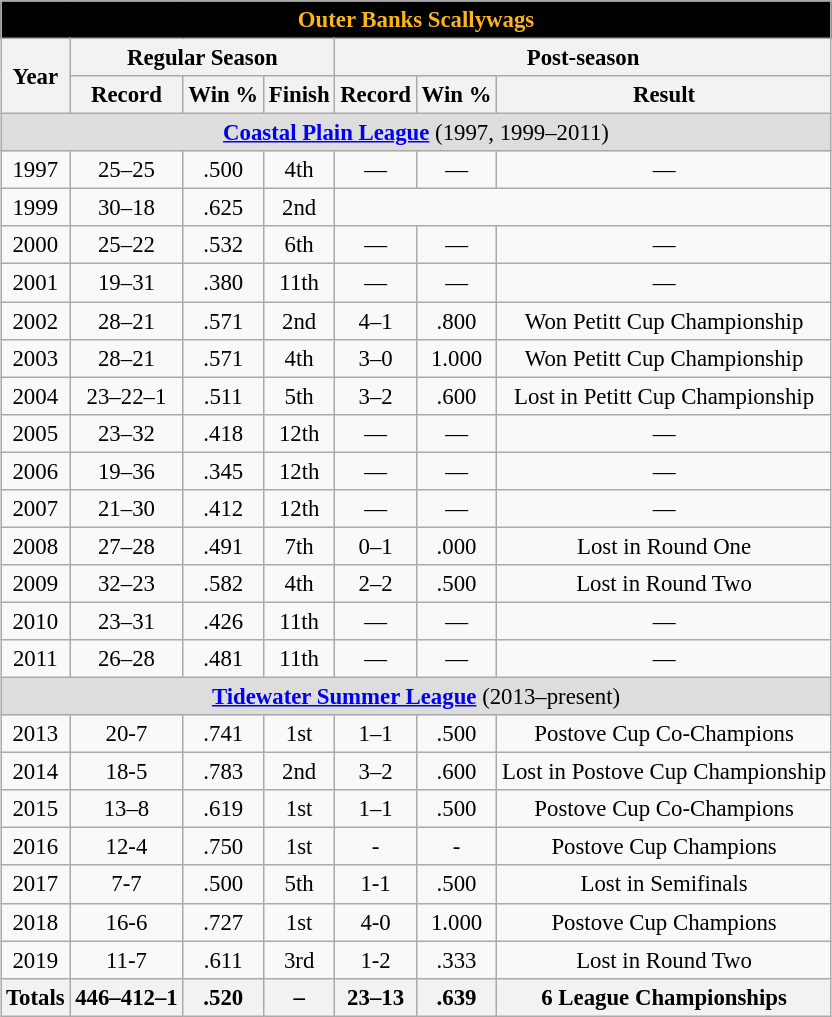<table class="wikitable" style="margin: 1em auto 1em auto; font-size: 95%; text-align:center;">
<tr>
<th colspan="9" style="text-align:center; background:black; color:#fab51c;">Outer Banks Scallywags</th>
</tr>
<tr>
<th rowspan="2">Year</th>
<th colspan="3">Regular Season</th>
<th colspan="6">Post-season</th>
</tr>
<tr>
<th>Record</th>
<th>Win %</th>
<th>Finish</th>
<th>Record</th>
<th>Win %</th>
<th>Result</th>
</tr>
<tr>
<td colspan="9" style="background:#DDDDDD;text-align:center;"><strong><a href='#'>Coastal Plain League</a></strong> (1997, 1999–2011)</td>
</tr>
<tr>
<td>1997</td>
<td>25–25</td>
<td>.500</td>
<td>4th</td>
<td>—</td>
<td>—</td>
<td>—</td>
</tr>
<tr>
<td>1999</td>
<td>30–18</td>
<td>.625</td>
<td>2nd</td>
</tr>
<tr>
<td>2000</td>
<td>25–22</td>
<td>.532</td>
<td>6th</td>
<td>—</td>
<td>—</td>
<td>—</td>
</tr>
<tr>
<td>2001</td>
<td>19–31</td>
<td>.380</td>
<td>11th</td>
<td>—</td>
<td>—</td>
<td>—</td>
</tr>
<tr>
<td>2002</td>
<td>28–21</td>
<td>.571</td>
<td>2nd</td>
<td>4–1</td>
<td>.800</td>
<td>Won Petitt Cup Championship</td>
</tr>
<tr>
<td>2003</td>
<td>28–21</td>
<td>.571</td>
<td>4th</td>
<td>3–0</td>
<td>1.000</td>
<td>Won Petitt Cup Championship</td>
</tr>
<tr>
<td>2004</td>
<td>23–22–1</td>
<td>.511</td>
<td>5th</td>
<td>3–2</td>
<td>.600</td>
<td>Lost in Petitt Cup Championship</td>
</tr>
<tr>
<td>2005</td>
<td>23–32</td>
<td>.418</td>
<td>12th</td>
<td>—</td>
<td>—</td>
<td>—</td>
</tr>
<tr>
<td>2006</td>
<td>19–36</td>
<td>.345</td>
<td>12th</td>
<td>—</td>
<td>—</td>
<td>—</td>
</tr>
<tr>
<td>2007</td>
<td>21–30</td>
<td>.412</td>
<td>12th</td>
<td>—</td>
<td>—</td>
<td>—</td>
</tr>
<tr>
<td>2008</td>
<td>27–28</td>
<td>.491</td>
<td>7th</td>
<td>0–1</td>
<td>.000</td>
<td>Lost in Round One</td>
</tr>
<tr>
<td>2009</td>
<td>32–23</td>
<td>.582</td>
<td>4th</td>
<td>2–2</td>
<td>.500</td>
<td>Lost in Round Two</td>
</tr>
<tr>
<td>2010</td>
<td>23–31</td>
<td>.426</td>
<td>11th</td>
<td>—</td>
<td>—</td>
<td>—</td>
</tr>
<tr>
<td>2011</td>
<td>26–28</td>
<td>.481</td>
<td>11th</td>
<td>—</td>
<td>—</td>
<td>—</td>
</tr>
<tr>
<td colspan="9" style="background:#DDDDDD;text-align:center;"><strong><a href='#'>Tidewater Summer League</a></strong> (2013–present)</td>
</tr>
<tr>
<td>2013</td>
<td>20-7</td>
<td>.741</td>
<td>1st</td>
<td>1–1</td>
<td>.500</td>
<td>Postove Cup Co-Champions</td>
</tr>
<tr>
<td>2014</td>
<td>18-5</td>
<td>.783</td>
<td>2nd</td>
<td>3–2</td>
<td>.600</td>
<td>Lost in Postove Cup Championship</td>
</tr>
<tr>
<td>2015</td>
<td>13–8</td>
<td>.619</td>
<td>1st</td>
<td>1–1</td>
<td>.500</td>
<td>Postove Cup Co-Champions</td>
</tr>
<tr>
<td>2016</td>
<td>12-4</td>
<td>.750</td>
<td>1st</td>
<td>-</td>
<td>-</td>
<td>Postove Cup Champions</td>
</tr>
<tr>
<td>2017</td>
<td>7-7</td>
<td>.500</td>
<td>5th</td>
<td>1-1</td>
<td>.500</td>
<td>Lost in Semifinals</td>
</tr>
<tr>
<td>2018</td>
<td>16-6</td>
<td>.727</td>
<td>1st</td>
<td>4-0</td>
<td>1.000</td>
<td>Postove Cup Champions</td>
</tr>
<tr>
<td>2019</td>
<td>11-7</td>
<td>.611</td>
<td>3rd</td>
<td>1-2</td>
<td>.333</td>
<td>Lost in Round Two</td>
</tr>
<tr>
<th>Totals</th>
<th>446–412–1</th>
<th>.520</th>
<th>–</th>
<th>23–13</th>
<th>.639</th>
<th><strong>6 League Championships</strong></th>
</tr>
</table>
